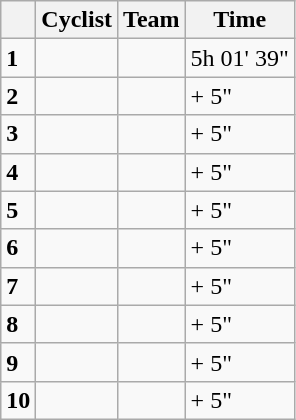<table class="wikitable">
<tr>
<th></th>
<th>Cyclist</th>
<th>Team</th>
<th>Time</th>
</tr>
<tr>
<td><strong>1</strong></td>
<td></td>
<td></td>
<td>5h 01' 39"</td>
</tr>
<tr>
<td><strong>2</strong></td>
<td><s></s></td>
<td><s></s></td>
<td>+ 5"</td>
</tr>
<tr>
<td><strong>3</strong></td>
<td> </td>
<td></td>
<td>+ 5"</td>
</tr>
<tr>
<td><strong>4</strong></td>
<td></td>
<td></td>
<td>+ 5"</td>
</tr>
<tr>
<td><strong>5</strong></td>
<td></td>
<td></td>
<td>+ 5"</td>
</tr>
<tr>
<td><strong>6</strong></td>
<td></td>
<td></td>
<td>+ 5"</td>
</tr>
<tr>
<td><strong>7</strong></td>
<td></td>
<td></td>
<td>+ 5"</td>
</tr>
<tr>
<td><strong>8</strong></td>
<td></td>
<td></td>
<td>+ 5"</td>
</tr>
<tr>
<td><strong>9</strong></td>
<td></td>
<td></td>
<td>+ 5"</td>
</tr>
<tr>
<td><strong>10</strong></td>
<td></td>
<td></td>
<td>+ 5"</td>
</tr>
</table>
